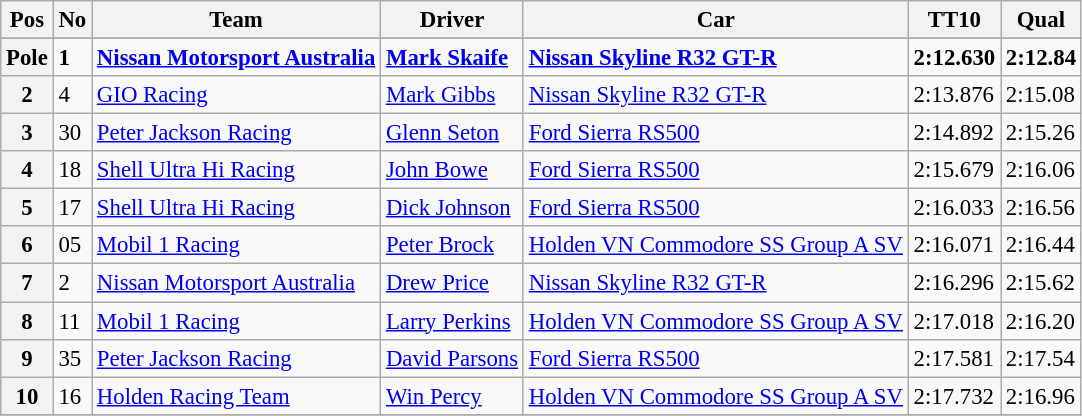<table class="wikitable sortable" style="font-size: 95%;">
<tr>
<th>Pos</th>
<th>No</th>
<th>Team</th>
<th>Driver</th>
<th>Car</th>
<th>TT10</th>
<th>Qual</th>
</tr>
<tr>
</tr>
<tr style="font-weight:bold">
<th>Pole</th>
<td>1</td>
<td><a href='#'>Nissan Motorsport Australia</a></td>
<td> <a href='#'>Mark Skaife</a></td>
<td><a href='#'>Nissan Skyline R32 GT-R</a></td>
<td>2:12.630</td>
<td>2:12.84</td>
</tr>
<tr>
<th>2</th>
<td>4</td>
<td><a href='#'>GIO Racing</a></td>
<td> <a href='#'>Mark Gibbs</a></td>
<td><a href='#'>Nissan Skyline R32 GT-R</a></td>
<td>2:13.876</td>
<td>2:15.08</td>
</tr>
<tr>
<th>3</th>
<td>30</td>
<td><a href='#'>Peter Jackson Racing</a></td>
<td> <a href='#'>Glenn Seton</a></td>
<td><a href='#'>Ford Sierra RS500</a></td>
<td>2:14.892</td>
<td>2:15.26</td>
</tr>
<tr>
<th>4</th>
<td>18</td>
<td><a href='#'>Shell Ultra Hi Racing</a></td>
<td> <a href='#'>John Bowe</a></td>
<td><a href='#'>Ford Sierra RS500</a></td>
<td>2:15.679</td>
<td>2:16.06</td>
</tr>
<tr>
<th>5</th>
<td>17</td>
<td><a href='#'>Shell Ultra Hi Racing</a></td>
<td> <a href='#'>Dick Johnson</a></td>
<td><a href='#'>Ford Sierra RS500</a></td>
<td>2:16.033</td>
<td>2:16.56</td>
</tr>
<tr>
<th>6</th>
<td>05</td>
<td><a href='#'>Mobil 1 Racing</a></td>
<td> <a href='#'>Peter Brock</a></td>
<td><a href='#'>Holden VN Commodore SS Group A SV</a></td>
<td>2:16.071</td>
<td>2:16.44</td>
</tr>
<tr>
<th>7</th>
<td>2</td>
<td><a href='#'>Nissan Motorsport Australia</a></td>
<td> <a href='#'>Drew Price</a></td>
<td><a href='#'>Nissan Skyline R32 GT-R</a></td>
<td>2:16.296</td>
<td>2:15.62</td>
</tr>
<tr>
<th>8</th>
<td>11</td>
<td><a href='#'>Mobil 1 Racing</a></td>
<td> <a href='#'>Larry Perkins</a></td>
<td><a href='#'>Holden VN Commodore SS Group A SV</a></td>
<td>2:17.018</td>
<td>2:16.20</td>
</tr>
<tr>
<th>9</th>
<td>35</td>
<td><a href='#'>Peter Jackson Racing</a></td>
<td> <a href='#'>David Parsons</a></td>
<td><a href='#'>Ford Sierra RS500</a></td>
<td>2:17.581</td>
<td>2:17.54</td>
</tr>
<tr>
<th>10</th>
<td>16</td>
<td><a href='#'>Holden Racing Team</a></td>
<td> <a href='#'>Win Percy</a></td>
<td><a href='#'>Holden VN Commodore SS Group A SV</a></td>
<td>2:17.732</td>
<td>2:16.96</td>
</tr>
<tr>
</tr>
</table>
